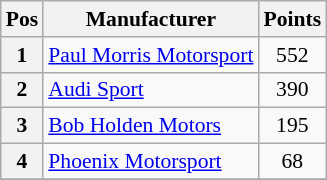<table class="wikitable" style="font-size: 90%">
<tr>
<th>Pos</th>
<th>Manufacturer </th>
<th align="center">Points</th>
</tr>
<tr>
<th>1</th>
<td><a href='#'>Paul Morris Motorsport</a></td>
<td align="center">552</td>
</tr>
<tr>
<th>2</th>
<td><a href='#'>Audi Sport</a></td>
<td align="center">390</td>
</tr>
<tr>
<th>3</th>
<td><a href='#'>Bob Holden Motors</a></td>
<td align="center">195</td>
</tr>
<tr>
<th>4</th>
<td><a href='#'>Phoenix Motorsport</a></td>
<td align="center">68</td>
</tr>
<tr>
</tr>
</table>
